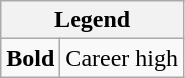<table class="wikitable mw-collapsible mw-collapsed">
<tr>
<th colspan="2">Legend</th>
</tr>
<tr>
<td><strong>Bold</strong></td>
<td>Career high</td>
</tr>
</table>
